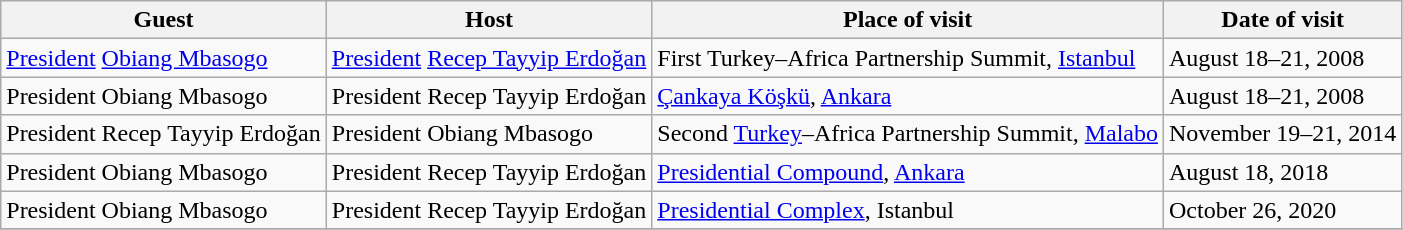<table class="wikitable" border="1">
<tr>
<th>Guest</th>
<th>Host</th>
<th>Place of visit</th>
<th>Date of visit</th>
</tr>
<tr>
<td> <a href='#'>President</a> <a href='#'>Obiang Mbasogo</a></td>
<td> <a href='#'>President</a> <a href='#'>Recep Tayyip Erdoğan</a></td>
<td>First Turkey–Africa Partnership Summit, <a href='#'>Istanbul</a></td>
<td>August 18–21, 2008</td>
</tr>
<tr>
<td> President Obiang Mbasogo</td>
<td> President Recep Tayyip Erdoğan</td>
<td><a href='#'>Çankaya Köşkü</a>, <a href='#'>Ankara</a></td>
<td>August 18–21, 2008</td>
</tr>
<tr>
<td> President Recep Tayyip Erdoğan</td>
<td> President Obiang Mbasogo</td>
<td>Second <a href='#'>Turkey</a>–Africa Partnership Summit, <a href='#'>Malabo</a></td>
<td>November 19–21, 2014</td>
</tr>
<tr>
<td> President Obiang Mbasogo</td>
<td> President Recep Tayyip Erdoğan</td>
<td><a href='#'>Presidential Compound</a>, <a href='#'>Ankara</a></td>
<td>August 18, 2018</td>
</tr>
<tr>
<td> President Obiang Mbasogo</td>
<td> President Recep Tayyip Erdoğan</td>
<td><a href='#'>Presidential Complex</a>, Istanbul</td>
<td>October 26, 2020</td>
</tr>
<tr>
</tr>
</table>
